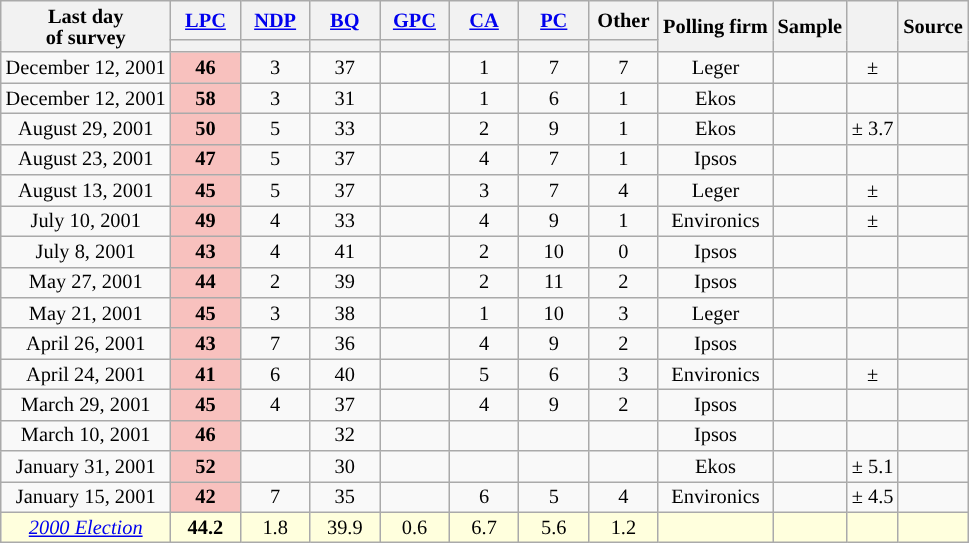<table class="wikitable" style="text-align:center;font-size:85%;line-height:14px;" align="center">
<tr>
<th rowspan="2">Last day <br>of survey</th>
<th class="unsortable" style="width:40px;"><a href='#'>LPC</a></th>
<th class="unsortable" style="width:40px;"><a href='#'>NDP</a></th>
<th class="unsortable" style="width:40px;"><a href='#'>BQ</a></th>
<th class="unsortable" style="width:40px;"><a href='#'>GPC</a></th>
<th class="unsortable" style="width:40px;"><a href='#'>CA</a></th>
<th class="unsortable" style="width:40px;"><a href='#'>PC</a></th>
<th class="unsortable" style="width:40px;">Other</th>
<th rowspan="2">Polling firm</th>
<th rowspan="2">Sample</th>
<th rowspan="2"></th>
<th rowspan="2">Source</th>
</tr>
<tr style="line-height:5px;">
<th style="background:"></th>
<th style="background:"></th>
<th style="background:"></th>
<th style="background:"></th>
<th style="background:"></th>
<th style="background:"></th>
<th style="background:"></th>
</tr>
<tr>
<td>December 12, 2001</td>
<td style="background:#F8C1BE"><strong>46</strong></td>
<td>3</td>
<td>37</td>
<td></td>
<td>1</td>
<td>7</td>
<td>7</td>
<td>Leger</td>
<td></td>
<td>± </td>
<td> </td>
</tr>
<tr>
<td>December 12, 2001</td>
<td style="background:#F8C1BE"><strong>58</strong></td>
<td>3</td>
<td>31</td>
<td></td>
<td>1</td>
<td>6</td>
<td>1</td>
<td>Ekos</td>
<td></td>
<td></td>
<td> </td>
</tr>
<tr>
<td>August 29, 2001</td>
<td style="background:#F8C1BE"><strong>50</strong></td>
<td>5</td>
<td>33</td>
<td></td>
<td>2</td>
<td>9</td>
<td>1</td>
<td>Ekos</td>
<td></td>
<td>± 3.7</td>
<td></td>
</tr>
<tr>
<td>August 23, 2001</td>
<td style="background:#F8C1BE"><strong>47</strong></td>
<td>5</td>
<td>37</td>
<td></td>
<td>4</td>
<td>7</td>
<td>1</td>
<td>Ipsos</td>
<td></td>
<td></td>
<td></td>
</tr>
<tr>
<td>August 13, 2001</td>
<td style="background:#F8C1BE"><strong>45</strong></td>
<td>5</td>
<td>37</td>
<td></td>
<td>3</td>
<td>7</td>
<td>4</td>
<td>Leger</td>
<td></td>
<td>± </td>
<td> </td>
</tr>
<tr>
<td>July 10, 2001</td>
<td style="background:#F8C1BE"><strong>49</strong></td>
<td>4</td>
<td>33</td>
<td></td>
<td>4</td>
<td>9</td>
<td>1</td>
<td>Environics</td>
<td></td>
<td>± </td>
<td></td>
</tr>
<tr>
<td>July 8, 2001</td>
<td style="background:#F8C1BE"><strong>43</strong></td>
<td>4</td>
<td>41</td>
<td></td>
<td>2</td>
<td>10</td>
<td>0</td>
<td>Ipsos</td>
<td></td>
<td></td>
<td></td>
</tr>
<tr>
<td>May 27, 2001</td>
<td style="background:#F8C1BE"><strong>44</strong></td>
<td>2</td>
<td>39</td>
<td></td>
<td>2</td>
<td>11</td>
<td>2</td>
<td>Ipsos</td>
<td></td>
<td></td>
<td></td>
</tr>
<tr>
<td>May 21, 2001</td>
<td style="background:#F8C1BE"><strong>45</strong></td>
<td>3</td>
<td>38</td>
<td></td>
<td>1</td>
<td>10</td>
<td>3</td>
<td>Leger</td>
<td></td>
<td></td>
<td> </td>
</tr>
<tr>
<td>April 26, 2001</td>
<td style="background:#F8C1BE"><strong>43</strong></td>
<td>7</td>
<td>36</td>
<td></td>
<td>4</td>
<td>9</td>
<td>2</td>
<td>Ipsos</td>
<td></td>
<td></td>
<td></td>
</tr>
<tr>
<td>April 24, 2001</td>
<td style="background:#F8C1BE"><strong>41</strong></td>
<td>6</td>
<td>40</td>
<td></td>
<td>5</td>
<td>6</td>
<td>3</td>
<td>Environics</td>
<td></td>
<td>± </td>
<td></td>
</tr>
<tr>
<td>March 29, 2001</td>
<td style="background:#F8C1BE"><strong>45</strong></td>
<td>4</td>
<td>37</td>
<td></td>
<td>4</td>
<td>9</td>
<td>2</td>
<td>Ipsos</td>
<td></td>
<td></td>
<td></td>
</tr>
<tr>
<td>March 10, 2001</td>
<td style="background:#F8C1BE"><strong>46</strong></td>
<td></td>
<td>32</td>
<td></td>
<td></td>
<td></td>
<td></td>
<td>Ipsos</td>
<td></td>
<td></td>
<td></td>
</tr>
<tr>
<td>January 31, 2001</td>
<td style="background:#F8C1BE"><strong>52</strong></td>
<td></td>
<td>30</td>
<td></td>
<td></td>
<td></td>
<td></td>
<td>Ekos</td>
<td></td>
<td>± 5.1</td>
<td></td>
</tr>
<tr>
<td>January 15, 2001</td>
<td style="background:#F8C1BE"><strong>42</strong></td>
<td>7</td>
<td>35</td>
<td></td>
<td>6</td>
<td>5</td>
<td>4</td>
<td>Environics</td>
<td></td>
<td>± 4.5</td>
<td></td>
</tr>
<tr>
<td style="background:#ffd;"><em><a href='#'>2000 Election</a></em></td>
<td style="background:#ffd;"><strong>44.2</strong></td>
<td style="background:#ffd;">1.8</td>
<td style="background:#ffd;">39.9</td>
<td style="background:#ffd;">0.6</td>
<td style="background:#ffd;">6.7</td>
<td style="background:#ffd;">5.6</td>
<td style="background:#ffd;">1.2</td>
<td style="background:#ffd;"></td>
<td style="background:#ffd;"></td>
<td style="background:#ffd;"></td>
<td style="background:#ffd;"></td>
</tr>
</table>
